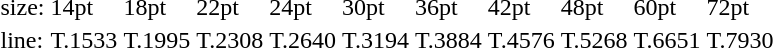<table style="margin-left:40px;">
<tr>
<td>size:</td>
<td>14pt</td>
<td>18pt</td>
<td>22pt</td>
<td>24pt</td>
<td>30pt</td>
<td>36pt</td>
<td>42pt</td>
<td>48pt</td>
<td>60pt</td>
<td>72pt</td>
</tr>
<tr>
<td>line:</td>
<td>T.1533</td>
<td>T.1995</td>
<td>T.2308</td>
<td>T.2640</td>
<td>T.3194</td>
<td>T.3884</td>
<td>T.4576</td>
<td>T.5268</td>
<td>T.6651</td>
<td>T.7930</td>
</tr>
</table>
